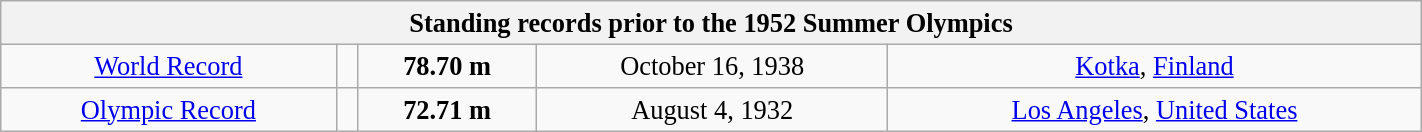<table class="wikitable" style=" text-align:center; font-size:110%;" width="75%">
<tr>
<th colspan="5">Standing records prior to the 1952 Summer Olympics</th>
</tr>
<tr>
<td><a href='#'>World Record</a></td>
<td></td>
<td><strong>78.70 m </strong></td>
<td>October 16, 1938</td>
<td> <a href='#'>Kotka</a>, <a href='#'>Finland</a></td>
</tr>
<tr>
<td><a href='#'>Olympic Record</a></td>
<td></td>
<td><strong>72.71 m </strong></td>
<td>August 4, 1932</td>
<td> <a href='#'>Los Angeles</a>, <a href='#'>United States</a></td>
</tr>
</table>
